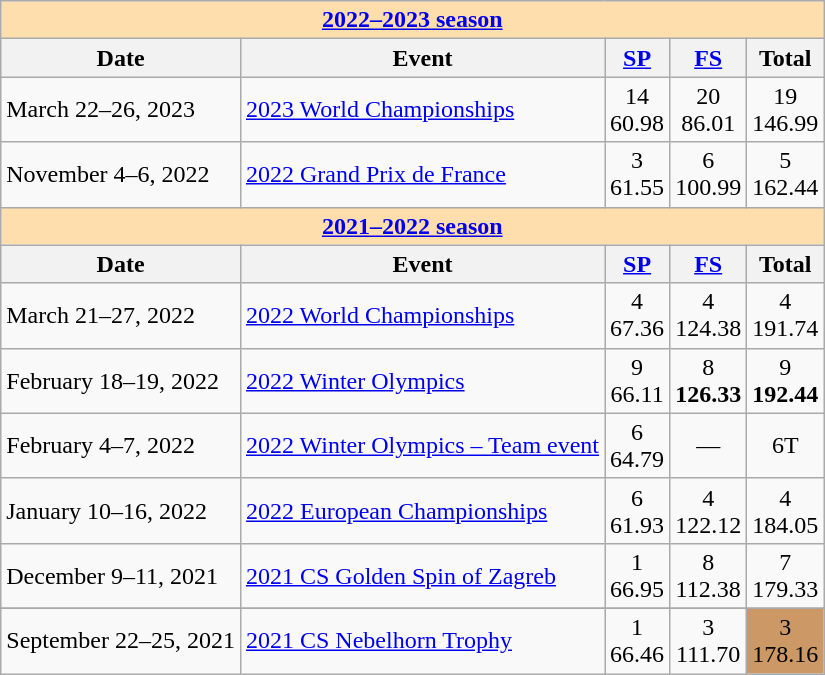<table class="wikitable">
<tr>
<td style="background-color: #ffdead; " colspan=5 align=center><a href='#'><strong>2022–2023 season</strong></a></td>
</tr>
<tr>
<th>Date</th>
<th>Event</th>
<th><a href='#'>SP</a></th>
<th><a href='#'>FS</a></th>
<th>Total</th>
</tr>
<tr>
<td>March 22–26, 2023</td>
<td><a href='#'>2023 World Championships</a></td>
<td align=center>14 <br> 60.98</td>
<td align=center>20 <br> 86.01</td>
<td align=center>19 <br> 146.99</td>
</tr>
<tr>
<td>November 4–6, 2022</td>
<td><a href='#'>2022 Grand Prix de France</a></td>
<td align=center>3 <br> 61.55</td>
<td align=center>6 <br> 100.99</td>
<td align=center>5 <br> 162.44</td>
</tr>
<tr>
<td style="background-color: #ffdead; " colspan=5 align=center><a href='#'><strong>2021–2022 season</strong></a></td>
</tr>
<tr>
<th>Date</th>
<th>Event</th>
<th><a href='#'>SP</a></th>
<th><a href='#'>FS</a></th>
<th>Total</th>
</tr>
<tr>
<td>March 21–27, 2022</td>
<td><a href='#'>2022 World Championships</a></td>
<td align=center>4 <br> 67.36</td>
<td align=center>4 <br> 124.38</td>
<td align=center>4 <br> 191.74</td>
</tr>
<tr>
<td>February 18–19, 2022</td>
<td><a href='#'>2022 Winter Olympics</a></td>
<td align=center>9 <br> 66.11</td>
<td align=center>8 <br> <strong>126.33</strong></td>
<td align=center>9 <br> <strong>192.44</strong></td>
</tr>
<tr>
<td>February 4–7, 2022</td>
<td><a href='#'>2022 Winter Olympics – Team event</a></td>
<td align=center>6 <br> 64.79</td>
<td align=center>—</td>
<td align=center>6T</td>
</tr>
<tr>
<td>January 10–16, 2022</td>
<td><a href='#'>2022 European Championships</a></td>
<td align=center>6 <br> 61.93</td>
<td align=center>4 <br> 122.12</td>
<td align=center>4 <br> 184.05</td>
</tr>
<tr>
<td>December 9–11, 2021</td>
<td><a href='#'>2021 CS Golden Spin of Zagreb</a></td>
<td align=center>1 <br> 66.95</td>
<td align=center>8 <br> 112.38</td>
<td align=center>7 <br> 179.33</td>
</tr>
<tr>
</tr>
<tr>
<td>September 22–25, 2021</td>
<td><a href='#'>2021 CS Nebelhorn Trophy</a></td>
<td align=center>1 <br> 66.46</td>
<td align=center>3 <br> 111.70</td>
<td align=center bgcolor=cc9966>3 <br> 178.16</td>
</tr>
</table>
